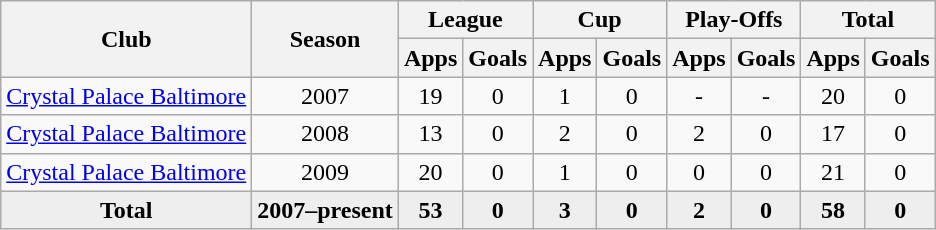<table class="wikitable" style="text-align: center;">
<tr>
<th rowspan="2">Club</th>
<th rowspan="2">Season</th>
<th colspan="2">League</th>
<th colspan="2">Cup</th>
<th colspan="2">Play-Offs</th>
<th colspan="2">Total</th>
</tr>
<tr>
<th>Apps</th>
<th>Goals</th>
<th>Apps</th>
<th>Goals</th>
<th>Apps</th>
<th>Goals</th>
<th>Apps</th>
<th>Goals</th>
</tr>
<tr>
<td rowspan="1" valign="top"><a href='#'>Crystal Palace Baltimore</a></td>
<td>2007</td>
<td>19</td>
<td>0</td>
<td>1</td>
<td>0</td>
<td>-</td>
<td>-</td>
<td>20</td>
<td>0</td>
</tr>
<tr>
<td><a href='#'>Crystal Palace Baltimore</a></td>
<td>2008</td>
<td>13</td>
<td>0</td>
<td>2</td>
<td>0</td>
<td>2</td>
<td>0</td>
<td>17</td>
<td>0</td>
</tr>
<tr>
<td><a href='#'>Crystal Palace Baltimore</a></td>
<td>2009</td>
<td>20</td>
<td>0</td>
<td>1</td>
<td>0</td>
<td>0</td>
<td>0</td>
<td>21</td>
<td>0</td>
</tr>
<tr style="font-weight:bold; background-color:#eeeeee;">
<td><strong>Total</strong></td>
<td>2007–present</td>
<td>53</td>
<td>0</td>
<td>3</td>
<td>0</td>
<td>2</td>
<td>0</td>
<td>58</td>
<td>0</td>
</tr>
</table>
